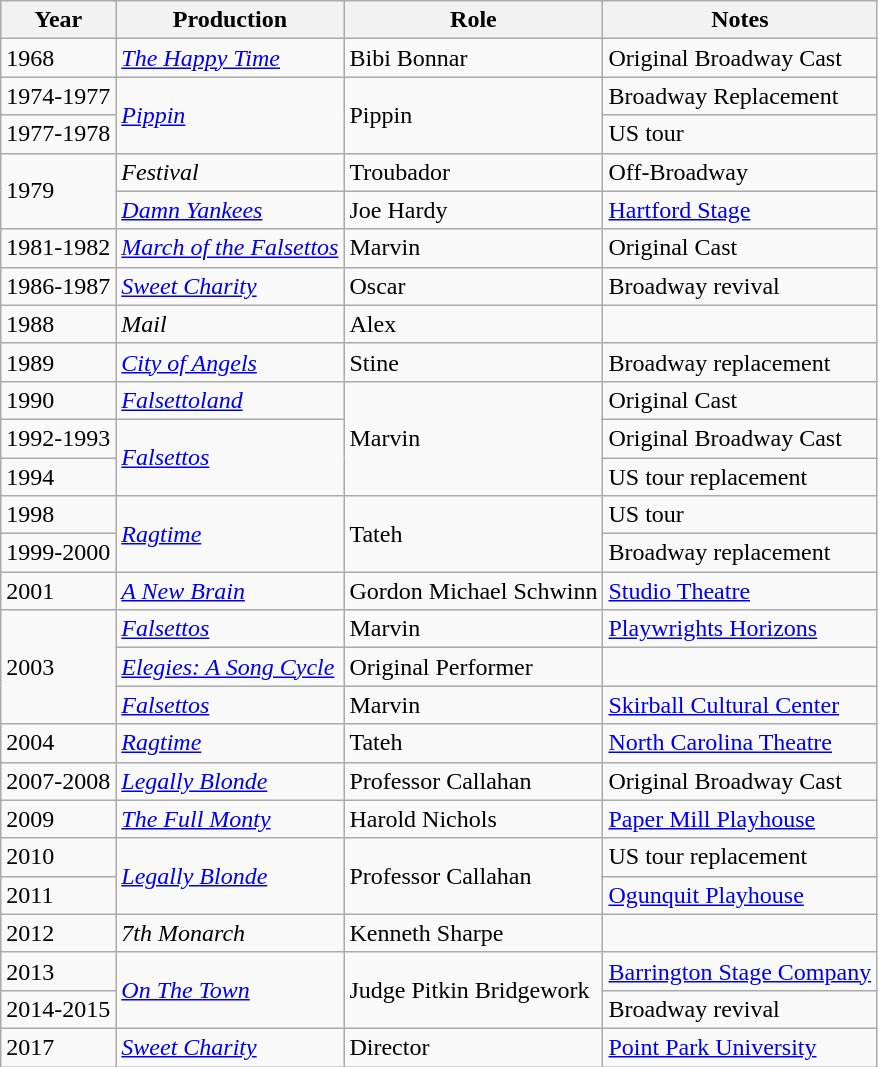<table class="wikitable">
<tr>
<th>Year</th>
<th>Production</th>
<th>Role</th>
<th>Notes</th>
</tr>
<tr>
<td>1968</td>
<td><em><a href='#'>The Happy Time</a></em></td>
<td>Bibi Bonnar</td>
<td>Original Broadway Cast</td>
</tr>
<tr>
<td>1974-1977</td>
<td rowspan=2><em><a href='#'>Pippin</a></em></td>
<td rowspan=2>Pippin</td>
<td>Broadway Replacement</td>
</tr>
<tr>
<td>1977-1978</td>
<td>US tour</td>
</tr>
<tr>
<td rowspan=2>1979</td>
<td><em>Festival</em></td>
<td>Troubador</td>
<td>Off-Broadway</td>
</tr>
<tr>
<td><em><a href='#'>Damn Yankees</a></em></td>
<td>Joe Hardy</td>
<td><a href='#'>Hartford Stage</a></td>
</tr>
<tr>
<td>1981-1982</td>
<td><em><a href='#'>March of the Falsettos</a></em></td>
<td>Marvin</td>
<td>Original Cast</td>
</tr>
<tr>
<td>1986-1987</td>
<td><em><a href='#'>Sweet Charity</a></em></td>
<td>Oscar</td>
<td>Broadway revival</td>
</tr>
<tr>
<td>1988</td>
<td><em>Mail</em></td>
<td>Alex</td>
<td></td>
</tr>
<tr>
<td>1989</td>
<td><em><a href='#'>City of Angels</a></em></td>
<td>Stine</td>
<td>Broadway replacement</td>
</tr>
<tr>
<td>1990</td>
<td><em><a href='#'>Falsettoland</a></em></td>
<td rowspan=3>Marvin</td>
<td>Original Cast</td>
</tr>
<tr>
<td>1992-1993</td>
<td rowspan=2><em><a href='#'>Falsettos</a></em></td>
<td>Original Broadway Cast</td>
</tr>
<tr>
<td>1994</td>
<td>US tour replacement</td>
</tr>
<tr>
<td>1998</td>
<td rowspan=2><em><a href='#'>Ragtime</a></em></td>
<td rowspan=2>Tateh</td>
<td>US tour</td>
</tr>
<tr>
<td>1999-2000</td>
<td>Broadway replacement</td>
</tr>
<tr>
<td>2001</td>
<td><em><a href='#'>A New Brain</a></em></td>
<td>Gordon Michael Schwinn</td>
<td><a href='#'>Studio Theatre</a></td>
</tr>
<tr>
<td rowspan=3>2003</td>
<td><em><a href='#'>Falsettos</a></em></td>
<td>Marvin</td>
<td><a href='#'>Playwrights Horizons</a></td>
</tr>
<tr>
<td><em><a href='#'>Elegies: A Song Cycle</a></em></td>
<td>Original Performer</td>
<td></td>
</tr>
<tr>
<td><em><a href='#'>Falsettos</a></em></td>
<td>Marvin</td>
<td><a href='#'>Skirball Cultural Center</a></td>
</tr>
<tr>
<td>2004</td>
<td><em><a href='#'>Ragtime</a></em></td>
<td>Tateh</td>
<td><a href='#'>North Carolina Theatre</a></td>
</tr>
<tr>
<td>2007-2008</td>
<td><em><a href='#'>Legally Blonde</a></em></td>
<td>Professor Callahan</td>
<td>Original Broadway Cast</td>
</tr>
<tr>
<td>2009</td>
<td><a href='#'><em>The Full Monty</em></a></td>
<td>Harold Nichols</td>
<td><a href='#'>Paper Mill Playhouse</a></td>
</tr>
<tr>
<td>2010</td>
<td rowspan=2><em><a href='#'>Legally Blonde</a></em></td>
<td rowspan=2>Professor Callahan</td>
<td>US tour replacement</td>
</tr>
<tr>
<td>2011</td>
<td><a href='#'>Ogunquit Playhouse</a></td>
</tr>
<tr>
<td>2012</td>
<td><em>7th Monarch</em></td>
<td>Kenneth Sharpe</td>
<td></td>
</tr>
<tr>
<td>2013</td>
<td rowspan=2><em><a href='#'>On The Town</a></em></td>
<td rowspan=2>Judge Pitkin Bridgework</td>
<td><a href='#'>Barrington Stage Company</a></td>
</tr>
<tr>
<td>2014-2015</td>
<td>Broadway revival</td>
</tr>
<tr>
<td>2017</td>
<td><em><a href='#'>Sweet Charity</a></em></td>
<td>Director</td>
<td><a href='#'>Point Park University</a></td>
</tr>
</table>
